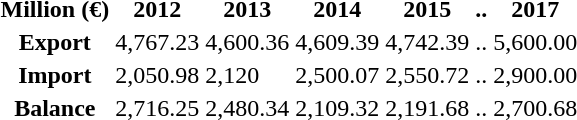<table>
<tr>
<th>Million (€)</th>
<th>2012</th>
<th>2013</th>
<th>2014</th>
<th>2015</th>
<th>..</th>
<th>2017</th>
</tr>
<tr>
<th>Export</th>
<td>4,767.23</td>
<td>4,600.36 </td>
<td>4,609.39 </td>
<td>4,742.39 </td>
<td>..</td>
<td>5,600.00 </td>
</tr>
<tr>
<th>Import</th>
<td>2,050.98</td>
<td>2,120 </td>
<td>2,500.07 </td>
<td>2,550.72 </td>
<td>..</td>
<td>2,900.00 </td>
</tr>
<tr>
<th>Balance</th>
<td>2,716.25</td>
<td>2,480.34</td>
<td>2,109.32</td>
<td>2,191.68</td>
<td>..</td>
<td>2,700.68</td>
</tr>
</table>
